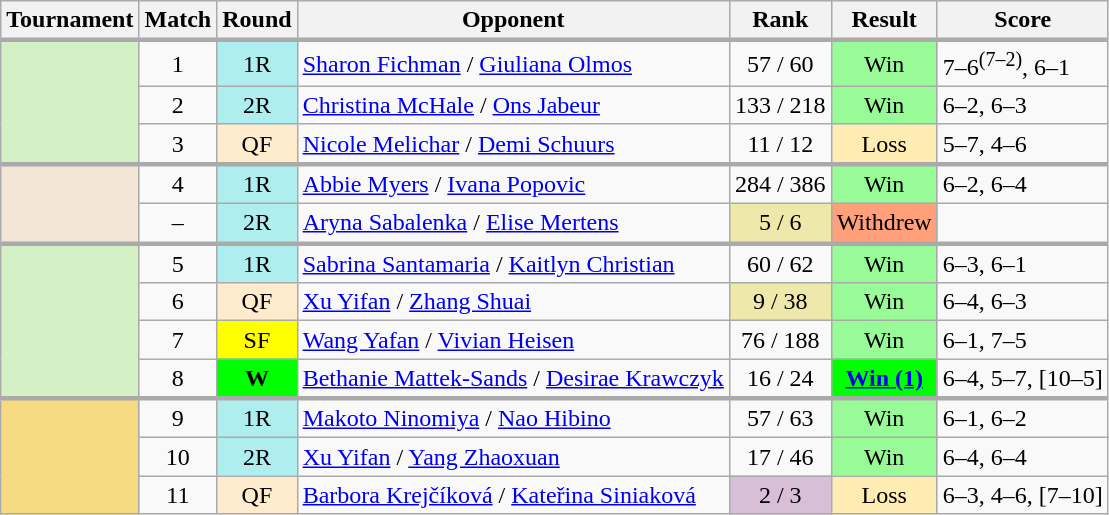<table class="wikitable">
<tr>
<th>Tournament</th>
<th>Match</th>
<th>Round</th>
<th>Opponent</th>
<th>Rank</th>
<th>Result</th>
<th>Score</th>
</tr>
<tr style="border-top:3px solid #aaaaaa">
<td rowspan="3" style="background:#D4F1C5; text-align:left"></td>
<td style="text-align:center">1</td>
<td style="text-align:center; background:#afeeee">1R</td>
<td> <a href='#'>Sharon Fichman</a> /  <a href='#'>Giuliana Olmos</a></td>
<td style="text-align:center">57 / 60</td>
<td style="text-align:center; background:#98fb98">Win</td>
<td>7–6<sup>(7–2)</sup>, 6–1</td>
</tr>
<tr>
<td style="text-align:center">2</td>
<td style="text-align:center; background:#afeeee">2R</td>
<td> <a href='#'>Christina McHale</a> /  <a href='#'>Ons Jabeur</a></td>
<td style="text-align:center">133 / 218</td>
<td style="text-align:center; background:#98fb98">Win</td>
<td>6–2, 6–3</td>
</tr>
<tr>
<td style="text-align:center">3</td>
<td style="text-align:center; background:#ffebcd">QF</td>
<td> <a href='#'>Nicole Melichar</a> /  <a href='#'>Demi Schuurs</a> </td>
<td style="text-align:center">11 / 12</td>
<td style="text-align:center; background:#ffecb2">Loss</td>
<td>5–7, 4–6</td>
</tr>
<tr style="border-top:3px solid #aaaaaa">
<td rowspan="2" style="background:#f3e6d7; text-align:left"></td>
<td style="text-align:center">4</td>
<td style="text-align:center; background:#afeeee">1R</td>
<td> <a href='#'>Abbie Myers</a> /  <a href='#'>Ivana Popovic</a></td>
<td style="text-align:center">284 / 386</td>
<td style="text-align:center; background:#98fb98">Win</td>
<td>6–2, 6–4</td>
</tr>
<tr>
<td style="text-align:center">–</td>
<td style="text-align:center; background:#afeeee">2R</td>
<td> <a href='#'>Aryna Sabalenka</a> /  <a href='#'>Elise Mertens</a> </td>
<td style="text-align:center; background:#eee8aa">5 / 6</td>
<td style="text-align:center; background:#ffa07a">Withdrew</td>
<td></td>
</tr>
<tr style="border-top:3px solid #aaaaaa">
<td rowspan="4" style="background:#d4f1c5; text-align:left"></td>
<td style="text-align:center">5</td>
<td style="text-align:center; background:#afeeee">1R</td>
<td> <a href='#'>Sabrina Santamaria</a> /  <a href='#'>Kaitlyn Christian</a></td>
<td style="text-align:center">60 / 62</td>
<td style="text-align:center; background:#98fb98">Win</td>
<td>6–3, 6–1</td>
</tr>
<tr>
<td style="text-align:center">6</td>
<td style="text-align:center; background:#ffebcd">QF</td>
<td> <a href='#'>Xu Yifan</a> /  <a href='#'>Zhang Shuai</a> </td>
<td style="text-align:center; background:#eee8aa">9 / 38</td>
<td style="text-align:center; background:#98fb98">Win</td>
<td>6–4, 6–3</td>
</tr>
<tr>
<td style="text-align:center">7</td>
<td style="text-align:center; background:yellow">SF</td>
<td> <a href='#'>Wang Yafan</a> /  <a href='#'>Vivian Heisen</a></td>
<td style="text-align:center">76 / 188</td>
<td style="text-align:center; background:#98fb98">Win</td>
<td>6–1, 7–5</td>
</tr>
<tr>
<td style="text-align:center">8</td>
<td style="text-align:center; background:lime"><strong>W</strong></td>
<td> <a href='#'>Bethanie Mattek-Sands</a> /  <a href='#'>Desirae Krawczyk</a> </td>
<td style="text-align:center">16 / 24</td>
<td style="text-align:center; background:lime"><strong><a href='#'>Win (1)</a></strong></td>
<td>6–4, 5–7, [10–5]</td>
</tr>
<tr style="border-top:3px solid #aaaaaa">
<td rowspan="3" style="background:#f5da81; text-align:left"></td>
<td style="text-align:center">9</td>
<td style="text-align:center; background:#afeeee">1R</td>
<td> <a href='#'>Makoto Ninomiya</a> /  <a href='#'>Nao Hibino</a></td>
<td style="text-align:center">57 / 63</td>
<td style="text-align:center; background:#98fb98">Win</td>
<td>6–1, 6–2</td>
</tr>
<tr>
<td style="text-align:center">10</td>
<td style="text-align:center; background:#afeeee">2R</td>
<td> <a href='#'>Xu Yifan</a> /  <a href='#'>Yang Zhaoxuan</a></td>
<td style="text-align:center">17 / 46</td>
<td style="text-align:center; background:#98fb98">Win</td>
<td>6–4, 6–4</td>
</tr>
<tr>
<td style="text-align:center">11</td>
<td style="text-align:center; background:#ffebcd">QF</td>
<td> <a href='#'>Barbora Krejčíková</a> /  <a href='#'>Kateřina Siniaková</a> </td>
<td style="text-align:center; background:thistle">2 / 3</td>
<td style="text-align:center; background:#ffecb2">Loss</td>
<td>6–3, 4–6, [7–10]</td>
</tr>
</table>
